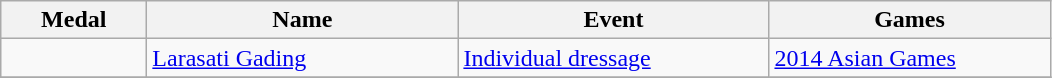<table class="wikitable sortable" style="font-size:100%">
<tr>
<th width="90">Medal</th>
<th width="200">Name</th>
<th width="200">Event</th>
<th width="180">Games</th>
</tr>
<tr>
<td></td>
<td><a href='#'>Larasati Gading</a></td>
<td><a href='#'>Individual dressage</a></td>
<td><a href='#'>2014 Asian Games</a></td>
</tr>
<tr>
</tr>
</table>
